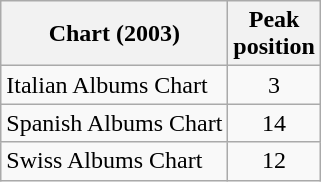<table class="wikitable">
<tr>
<th>Chart (2003)</th>
<th>Peak<br>position</th>
</tr>
<tr>
<td>Italian Albums Chart</td>
<td style="text-align:center;">3</td>
</tr>
<tr>
<td align="left">Spanish Albums Chart</td>
<td style="text-align:center;">14</td>
</tr>
<tr>
<td>Swiss Albums Chart</td>
<td style="text-align:center;">12</td>
</tr>
</table>
